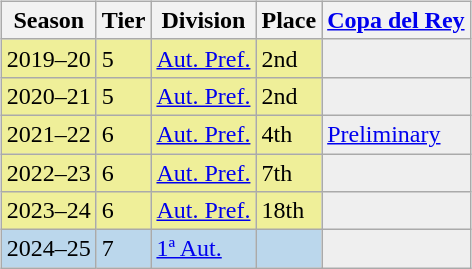<table>
<tr>
<td valign="top" width=0%><br><table class="wikitable">
<tr style="background:#f0f6fa;">
<th>Season</th>
<th>Tier</th>
<th>Division</th>
<th>Place</th>
<th><a href='#'>Copa del Rey</a></th>
</tr>
<tr>
<td style="background:#EFEF99;">2019–20</td>
<td style="background:#EFEF99;">5</td>
<td style="background:#EFEF99;"><a href='#'>Aut. Pref.</a></td>
<td style="background:#EFEF99;">2nd</td>
<td style="background:#efefef;"></td>
</tr>
<tr>
<td style="background:#EFEF99;">2020–21</td>
<td style="background:#EFEF99;">5</td>
<td style="background:#EFEF99;"><a href='#'>Aut. Pref.</a></td>
<td style="background:#EFEF99;">2nd</td>
<td style="background:#efefef;"></td>
</tr>
<tr>
<td style="background:#EFEF99;">2021–22</td>
<td style="background:#EFEF99;">6</td>
<td style="background:#EFEF99;"><a href='#'>Aut. Pref.</a></td>
<td style="background:#EFEF99;">4th</td>
<td style="background:#efefef;"><a href='#'>Preliminary</a></td>
</tr>
<tr>
<td style="background:#EFEF99;">2022–23</td>
<td style="background:#EFEF99;">6</td>
<td style="background:#EFEF99;"><a href='#'>Aut. Pref.</a></td>
<td style="background:#EFEF99;">7th</td>
<td style="background:#efefef;"></td>
</tr>
<tr>
<td style="background:#EFEF99;">2023–24</td>
<td style="background:#EFEF99;">6</td>
<td style="background:#EFEF99;"><a href='#'>Aut. Pref.</a></td>
<td style="background:#EFEF99;">18th</td>
<td style="background:#efefef;"></td>
</tr>
<tr>
<td style="background:#BBD7EC;">2024–25</td>
<td style="background:#BBD7EC;">7</td>
<td style="background:#BBD7EC;"><a href='#'>1ª Aut.</a></td>
<td style="background:#BBD7EC;"></td>
<th style="background:#efefef;"></th>
</tr>
</table>
</td>
</tr>
</table>
